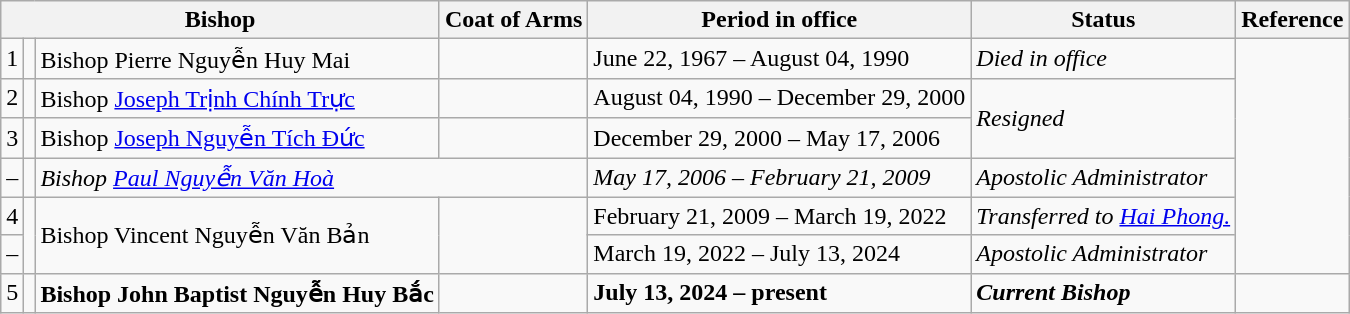<table class="wikitable">
<tr>
<th colspan="3">Bishop</th>
<th>Coat of Arms</th>
<th>Period in office</th>
<th>Status</th>
<th>Reference</th>
</tr>
<tr>
<td>1</td>
<td></td>
<td>Bishop Pierre Nguyễn Huy Mai</td>
<td></td>
<td>June 22, 1967 – August 04, 1990</td>
<td><em>Died in office</em></td>
<td rowspan=6></td>
</tr>
<tr>
<td>2</td>
<td></td>
<td>Bishop <a href='#'>Joseph Trịnh Chính Trực</a></td>
<td></td>
<td>August 04, 1990 – December 29, 2000</td>
<td rowspan=2><em>Resigned</em></td>
</tr>
<tr>
<td>3</td>
<td></td>
<td>Bishop <a href='#'>Joseph Nguyễn Tích Đức</a></td>
<td></td>
<td>December 29, 2000 – May 17, 2006</td>
</tr>
<tr>
<td>–</td>
<td></td>
<td colspan=2><em>Bishop <a href='#'>Paul Nguyễn Văn Hoà</a></em></td>
<td><em>May 17, 2006 – February 21, 2009</em></td>
<td><em>Apostolic Administrator</em></td>
</tr>
<tr>
<td>4</td>
<td rowspan=2></td>
<td rowspan=2>Bishop Vincent Nguyễn Văn Bản</td>
<td rowspan=2></td>
<td>February 21, 2009 – March 19, 2022</td>
<td><em>Transferred to <a href='#'>Hai Phong.</a></em></td>
</tr>
<tr>
<td>–</td>
<td>March 19, 2022 – July 13, 2024</td>
<td><em>Apostolic Administrator</em></td>
</tr>
<tr>
<td>5</td>
<td></td>
<td><strong>Bishop John Baptist Nguyễn Huy Bắc</strong></td>
<td></td>
<td><strong>July 13, 2024 – present</strong></td>
<td><strong><em>Current Bishop</em></strong></td>
</tr>
</table>
